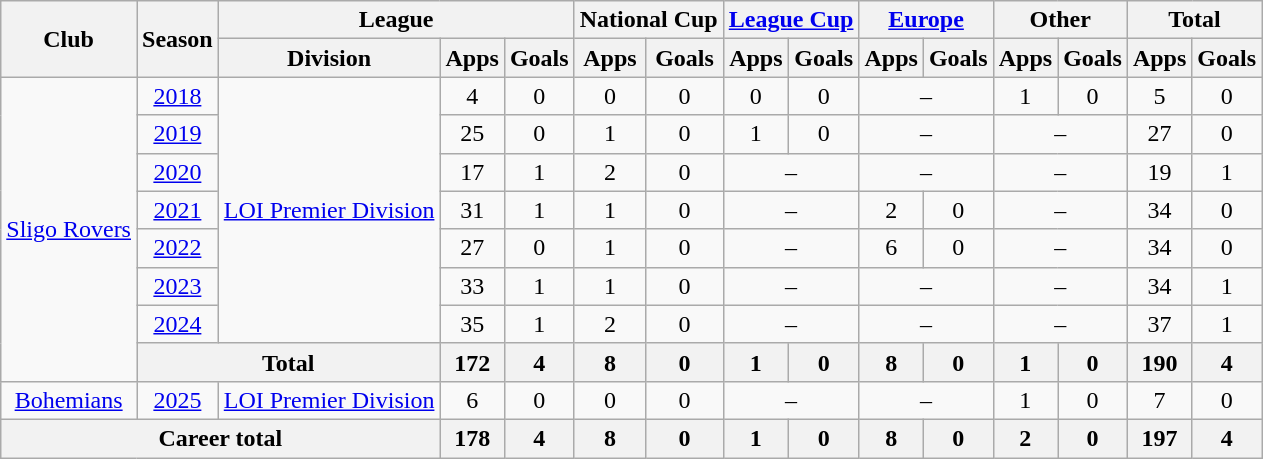<table class=wikitable style="text-align: center">
<tr>
<th rowspan=2>Club</th>
<th rowspan=2>Season</th>
<th colspan=3>League</th>
<th colspan=2>National Cup</th>
<th colspan=2><a href='#'>League Cup</a></th>
<th colspan=2><a href='#'>Europe</a></th>
<th colspan=2>Other</th>
<th colspan=2>Total</th>
</tr>
<tr>
<th>Division</th>
<th>Apps</th>
<th>Goals</th>
<th>Apps</th>
<th>Goals</th>
<th>Apps</th>
<th>Goals</th>
<th>Apps</th>
<th>Goals</th>
<th>Apps</th>
<th>Goals</th>
<th>Apps</th>
<th>Goals</th>
</tr>
<tr>
<td rowspan="8"><a href='#'>Sligo Rovers</a></td>
<td><a href='#'>2018</a></td>
<td rowspan="7"><a href='#'>LOI Premier Division</a></td>
<td>4</td>
<td>0</td>
<td>0</td>
<td>0</td>
<td>0</td>
<td>0</td>
<td colspan="2">–</td>
<td>1</td>
<td>0</td>
<td>5</td>
<td>0</td>
</tr>
<tr>
<td><a href='#'>2019</a></td>
<td>25</td>
<td>0</td>
<td>1</td>
<td>0</td>
<td>1</td>
<td>0</td>
<td colspan="2">–</td>
<td colspan="2">–</td>
<td>27</td>
<td>0</td>
</tr>
<tr>
<td><a href='#'>2020</a></td>
<td>17</td>
<td>1</td>
<td>2</td>
<td>0</td>
<td colspan="2">–</td>
<td colspan="2">–</td>
<td colspan="2">–</td>
<td>19</td>
<td>1</td>
</tr>
<tr>
<td><a href='#'>2021</a></td>
<td>31</td>
<td>1</td>
<td>1</td>
<td>0</td>
<td colspan="2">–</td>
<td>2</td>
<td>0</td>
<td colspan="2">–</td>
<td>34</td>
<td>0</td>
</tr>
<tr>
<td><a href='#'>2022</a></td>
<td>27</td>
<td>0</td>
<td>1</td>
<td>0</td>
<td colspan="2">–</td>
<td>6</td>
<td>0</td>
<td colspan="2">–</td>
<td>34</td>
<td>0</td>
</tr>
<tr>
<td><a href='#'>2023</a></td>
<td>33</td>
<td>1</td>
<td>1</td>
<td>0</td>
<td colspan="2">–</td>
<td colspan="2">–</td>
<td colspan="2">–</td>
<td>34</td>
<td>1</td>
</tr>
<tr>
<td><a href='#'>2024</a></td>
<td>35</td>
<td>1</td>
<td>2</td>
<td>0</td>
<td colspan="2">–</td>
<td colspan="2">–</td>
<td colspan="2">–</td>
<td>37</td>
<td>1</td>
</tr>
<tr>
<th colspan="2">Total</th>
<th>172</th>
<th>4</th>
<th>8</th>
<th>0</th>
<th>1</th>
<th>0</th>
<th>8</th>
<th>0</th>
<th>1</th>
<th>0</th>
<th>190</th>
<th>4</th>
</tr>
<tr>
<td><a href='#'>Bohemians</a></td>
<td><a href='#'>2025</a></td>
<td><a href='#'>LOI Premier Division</a></td>
<td>6</td>
<td>0</td>
<td>0</td>
<td>0</td>
<td colspan="2">–</td>
<td colspan="2">–</td>
<td>1</td>
<td>0</td>
<td>7</td>
<td>0</td>
</tr>
<tr>
<th colspan="3">Career total</th>
<th>178</th>
<th>4</th>
<th>8</th>
<th>0</th>
<th>1</th>
<th>0</th>
<th>8</th>
<th>0</th>
<th>2</th>
<th>0</th>
<th>197</th>
<th>4</th>
</tr>
</table>
